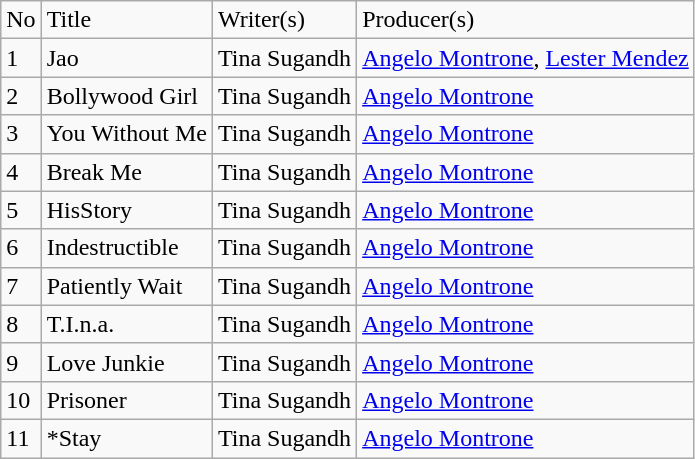<table class="wikitable">
<tr>
<td>No</td>
<td>Title</td>
<td>Writer(s)</td>
<td>Producer(s)</td>
</tr>
<tr>
<td>1</td>
<td>Jao</td>
<td>Tina Sugandh</td>
<td><a href='#'>Angelo Montrone</a>, <a href='#'>Lester Mendez</a></td>
</tr>
<tr>
<td>2</td>
<td>Bollywood Girl</td>
<td>Tina Sugandh</td>
<td><a href='#'>Angelo Montrone</a></td>
</tr>
<tr>
<td>3</td>
<td>You Without Me</td>
<td>Tina Sugandh</td>
<td><a href='#'>Angelo Montrone</a></td>
</tr>
<tr>
<td>4</td>
<td>Break Me</td>
<td>Tina Sugandh</td>
<td><a href='#'>Angelo Montrone</a></td>
</tr>
<tr>
<td>5</td>
<td>HisStory</td>
<td>Tina Sugandh</td>
<td><a href='#'>Angelo Montrone</a></td>
</tr>
<tr>
<td>6</td>
<td>Indestructible</td>
<td>Tina Sugandh</td>
<td><a href='#'>Angelo Montrone</a></td>
</tr>
<tr>
<td>7</td>
<td>Patiently Wait</td>
<td>Tina Sugandh</td>
<td><a href='#'>Angelo Montrone</a></td>
</tr>
<tr>
<td>8</td>
<td>T.I.n.a.</td>
<td>Tina Sugandh</td>
<td><a href='#'>Angelo Montrone</a></td>
</tr>
<tr>
<td>9</td>
<td>Love Junkie</td>
<td>Tina Sugandh</td>
<td><a href='#'>Angelo Montrone</a></td>
</tr>
<tr>
<td>10</td>
<td>Prisoner</td>
<td>Tina Sugandh</td>
<td><a href='#'>Angelo Montrone</a></td>
</tr>
<tr>
<td>11</td>
<td>*Stay</td>
<td>Tina Sugandh</td>
<td><a href='#'>Angelo Montrone</a></td>
</tr>
</table>
